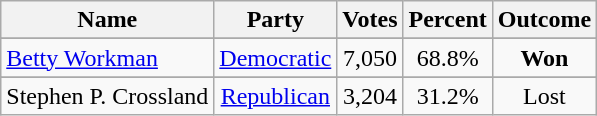<table class=wikitable style="text-align:center">
<tr>
<th>Name</th>
<th>Party</th>
<th>Votes</th>
<th>Percent</th>
<th>Outcome</th>
</tr>
<tr>
</tr>
<tr>
<td align=left><a href='#'>Betty Workman</a></td>
<td><a href='#'>Democratic</a></td>
<td>7,050</td>
<td>68.8%</td>
<td><strong>Won</strong></td>
</tr>
<tr>
</tr>
<tr>
<td align=left>Stephen P. Crossland</td>
<td><a href='#'>Republican</a></td>
<td>3,204</td>
<td>31.2%</td>
<td>Lost</td>
</tr>
</table>
